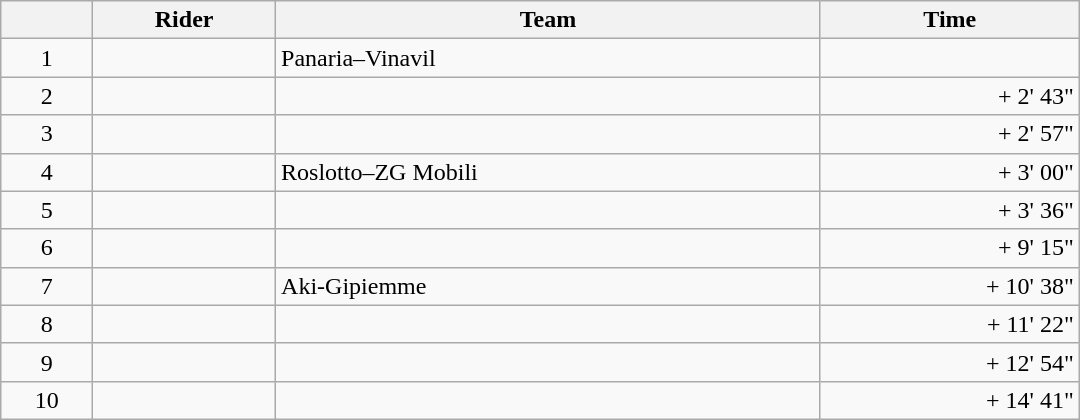<table class="wikitable" style="width:45em;margin-bottom:0;">
<tr>
<th></th>
<th>Rider</th>
<th>Team</th>
<th>Time</th>
</tr>
<tr>
<td style="text-align:center;">1</td>
<td> </td>
<td>Panaria–Vinavil</td>
<td style="text-align:right;"></td>
</tr>
<tr>
<td style="text-align:center;">2</td>
<td></td>
<td></td>
<td style="text-align:right;">+ 2' 43"</td>
</tr>
<tr>
<td style="text-align:center;">3</td>
<td></td>
<td></td>
<td style="text-align:right;">+ 2' 57"</td>
</tr>
<tr>
<td style="text-align:center;">4</td>
<td></td>
<td>Roslotto–ZG Mobili</td>
<td style="text-align:right;">+ 3' 00"</td>
</tr>
<tr>
<td style="text-align:center;">5</td>
<td></td>
<td></td>
<td style="text-align:right;">+ 3' 36"</td>
</tr>
<tr>
<td style="text-align:center;">6</td>
<td></td>
<td></td>
<td style="text-align:right;">+ 9' 15"</td>
</tr>
<tr>
<td style="text-align:center;">7</td>
<td></td>
<td>Aki-Gipiemme</td>
<td style="text-align:right;">+ 10' 38"</td>
</tr>
<tr>
<td style="text-align:center;">8</td>
<td></td>
<td></td>
<td style="text-align:right;">+ 11' 22"</td>
</tr>
<tr>
<td style="text-align:center;">9</td>
<td></td>
<td></td>
<td style="text-align:right;">+ 12' 54"</td>
</tr>
<tr>
<td style="text-align:center;">10</td>
<td></td>
<td></td>
<td style="text-align:right;">+ 14' 41"</td>
</tr>
</table>
